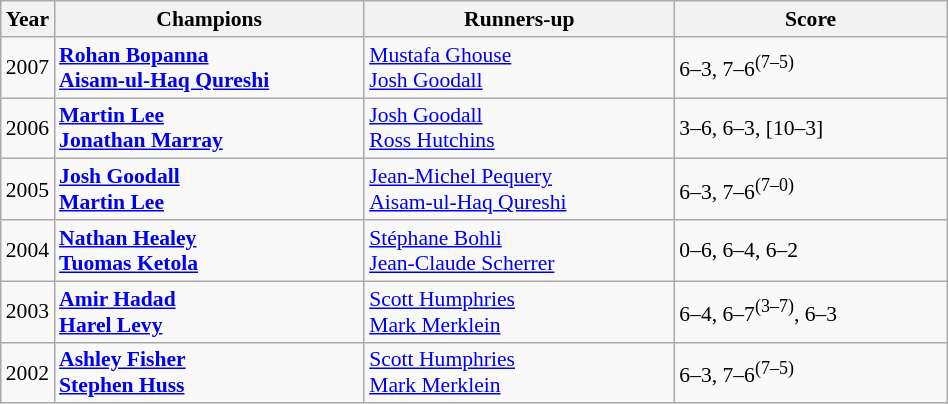<table class="wikitable" style="font-size:90%">
<tr>
<th>Year</th>
<th width="200">Champions</th>
<th width="200">Runners-up</th>
<th width="175">Score</th>
</tr>
<tr>
<td>2007</td>
<td> <strong><a href='#'>Rohan Bopanna</a></strong> <br>  <strong><a href='#'>Aisam-ul-Haq Qureshi</a></strong></td>
<td> <a href='#'>Mustafa Ghouse</a> <br>  <a href='#'>Josh Goodall</a></td>
<td>6–3, 7–6<sup>(7–5)</sup></td>
</tr>
<tr>
<td>2006</td>
<td> <strong><a href='#'>Martin Lee</a></strong> <br>  <strong><a href='#'>Jonathan Marray</a></strong></td>
<td> <a href='#'>Josh Goodall</a> <br>  <a href='#'>Ross Hutchins</a></td>
<td>3–6, 6–3, [10–3]</td>
</tr>
<tr>
<td>2005</td>
<td> <strong><a href='#'>Josh Goodall</a></strong> <br>  <strong><a href='#'>Martin Lee</a></strong></td>
<td> <a href='#'>Jean-Michel Pequery</a> <br>  <a href='#'>Aisam-ul-Haq Qureshi</a></td>
<td>6–3, 7–6<sup>(7–0)</sup></td>
</tr>
<tr>
<td>2004</td>
<td> <strong><a href='#'>Nathan Healey</a></strong> <br>  <strong><a href='#'>Tuomas Ketola</a></strong></td>
<td> <a href='#'>Stéphane Bohli</a> <br>  <a href='#'>Jean-Claude Scherrer</a></td>
<td>0–6, 6–4, 6–2</td>
</tr>
<tr>
<td>2003</td>
<td> <strong><a href='#'>Amir Hadad</a></strong> <br>  <strong><a href='#'>Harel Levy</a></strong></td>
<td> <a href='#'>Scott Humphries</a> <br>  <a href='#'>Mark Merklein</a></td>
<td>6–4, 6–7<sup>(3–7)</sup>, 6–3</td>
</tr>
<tr>
<td>2002</td>
<td> <strong><a href='#'>Ashley Fisher</a></strong> <br>  <strong><a href='#'>Stephen Huss</a></strong></td>
<td> <a href='#'>Scott Humphries</a> <br>  <a href='#'>Mark Merklein</a></td>
<td>6–3, 7–6<sup>(7–5)</sup></td>
</tr>
</table>
